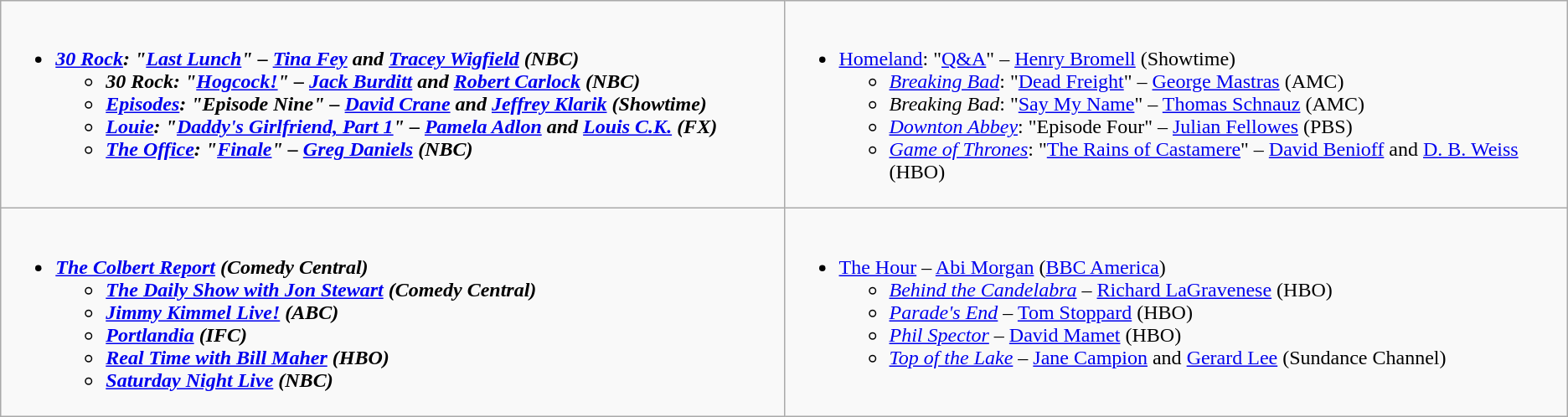<table class="wikitable">
<tr>
<td style="vertical-align:top;" width="50%"><br><ul><li><strong><em><a href='#'>30 Rock</a><em>: "<a href='#'>Last Lunch</a>" – <a href='#'>Tina Fey</a> and <a href='#'>Tracey Wigfield</a> (NBC)<strong><ul><li></em>30 Rock<em>: "<a href='#'>Hogcock!</a>" – <a href='#'>Jack Burditt</a> and <a href='#'>Robert Carlock</a> (NBC)</li><li></em><a href='#'>Episodes</a><em>: "Episode Nine" – <a href='#'>David Crane</a> and <a href='#'>Jeffrey Klarik</a> (Showtime)</li><li></em><a href='#'>Louie</a><em>: "<a href='#'>Daddy's Girlfriend, Part 1</a>" – <a href='#'>Pamela Adlon</a> and <a href='#'>Louis C.K.</a> (FX)</li><li></em><a href='#'>The Office</a><em>: "<a href='#'>Finale</a>" – <a href='#'>Greg Daniels</a> (NBC)</li></ul></li></ul></td>
<td style="vertical-align:top;" width="50%"><br><ul><li></em></strong><a href='#'>Homeland</a></em>: "<a href='#'>Q&A</a>" – <a href='#'>Henry Bromell</a> (Showtime)</strong><ul><li><em><a href='#'>Breaking Bad</a></em>: "<a href='#'>Dead Freight</a>" – <a href='#'>George Mastras</a> (AMC)</li><li><em>Breaking Bad</em>: "<a href='#'>Say My Name</a>" – <a href='#'>Thomas Schnauz</a> (AMC)</li><li><em><a href='#'>Downton Abbey</a></em>: "Episode Four" – <a href='#'>Julian Fellowes</a> (PBS)</li><li><em><a href='#'>Game of Thrones</a></em>: "<a href='#'>The Rains of Castamere</a>" – <a href='#'>David Benioff</a> and <a href='#'>D. B. Weiss</a> (HBO)</li></ul></li></ul></td>
</tr>
<tr>
<td style="vertical-align:top;" width="50%"><br><ul><li><strong><em><a href='#'>The Colbert Report</a><em> (Comedy Central)<strong><ul><li></em><a href='#'>The Daily Show with Jon Stewart</a><em> (Comedy Central)</li><li></em><a href='#'>Jimmy Kimmel Live!</a><em> (ABC)</li><li></em><a href='#'>Portlandia</a><em> (IFC)</li><li></em><a href='#'>Real Time with Bill Maher</a><em> (HBO)</li><li></em><a href='#'>Saturday Night Live</a><em> (NBC)</li></ul></li></ul></td>
<td style="vertical-align:top;" width="50%"><br><ul><li></em></strong><a href='#'>The Hour</a></em> – <a href='#'>Abi Morgan</a> (<a href='#'>BBC America</a>)</strong><ul><li><em><a href='#'>Behind the Candelabra</a></em> – <a href='#'>Richard LaGravenese</a> (HBO)</li><li><em><a href='#'>Parade's End</a></em> – <a href='#'>Tom Stoppard</a> (HBO)</li><li><em><a href='#'>Phil Spector</a></em> – <a href='#'>David Mamet</a> (HBO)</li><li><em><a href='#'>Top of the Lake</a></em> – <a href='#'>Jane Campion</a> and <a href='#'>Gerard Lee</a> (Sundance Channel)</li></ul></li></ul></td>
</tr>
</table>
